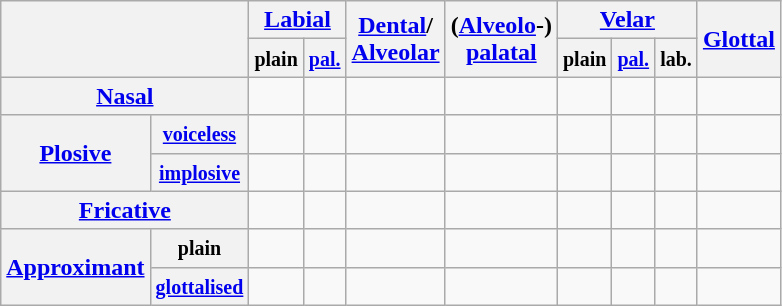<table class="wikitable" style="text-align:center">
<tr>
<th colspan="2" rowspan="2"></th>
<th colspan="2"><a href='#'>Labial</a></th>
<th rowspan="2"><a href='#'>Dental</a>/<br><a href='#'>Alveolar</a></th>
<th rowspan="2">(<a href='#'>Alveolo</a>-)<a href='#'><br>palatal</a></th>
<th colspan="3"><a href='#'>Velar</a></th>
<th rowspan="2"><a href='#'>Glottal</a></th>
</tr>
<tr>
<th><small>plain</small></th>
<th><small><a href='#'>pal.</a></small></th>
<th><small>plain</small></th>
<th><small><a href='#'>pal.</a></small></th>
<th><small>lab.</small></th>
</tr>
<tr>
<th colspan="2"><a href='#'>Nasal</a></th>
<td></td>
<td></td>
<td></td>
<td></td>
<td></td>
<td></td>
<td></td>
<td></td>
</tr>
<tr>
<th rowspan="2"><a href='#'>Plosive</a></th>
<th><small><a href='#'>voiceless</a></small></th>
<td></td>
<td></td>
<td></td>
<td></td>
<td></td>
<td></td>
<td></td>
<td></td>
</tr>
<tr>
<th><small><a href='#'>implosive</a></small></th>
<td></td>
<td></td>
<td></td>
<td></td>
<td></td>
<td></td>
<td></td>
<td></td>
</tr>
<tr>
<th colspan="2"><a href='#'>Fricative</a></th>
<td></td>
<td></td>
<td></td>
<td></td>
<td></td>
<td></td>
<td></td>
<td></td>
</tr>
<tr>
<th rowspan="2"><a href='#'>Approximant</a></th>
<th><small>plain</small></th>
<td></td>
<td></td>
<td></td>
<td></td>
<td></td>
<td></td>
<td></td>
<td></td>
</tr>
<tr>
<th><a href='#'><small>glottalised</small></a></th>
<td></td>
<td></td>
<td></td>
<td></td>
<td></td>
<td></td>
<td></td>
<td></td>
</tr>
</table>
